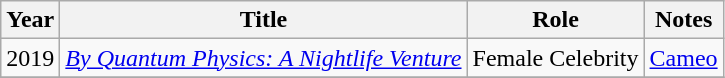<table class="wikitable">
<tr>
<th>Year</th>
<th>Title</th>
<th>Role</th>
<th>Notes</th>
</tr>
<tr>
<td>2019</td>
<td><em><a href='#'>By Quantum Physics: A Nightlife Venture</a></em></td>
<td>Female Celebrity</td>
<td><a href='#'>Cameo</a></td>
</tr>
<tr>
</tr>
</table>
